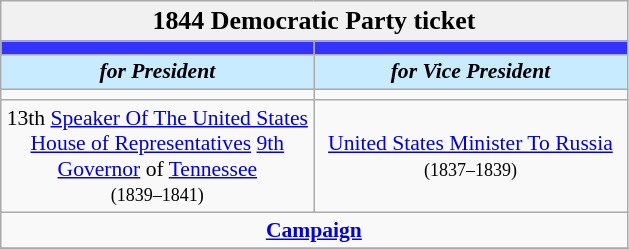<table class="wikitable" style="font-size:90%; text-align:center;">
<tr>
<td style="background:#f1f1f1;" colspan="30"><big><strong>1844 Democratic Party ticket</strong></big></td>
</tr>
<tr>
<th style="width:3em; font-size:135%; background:#3333FF; width:200px;"><a href='#'></a></th>
<th style="width:3em; font-size:135%; background:#3333FF; width:200px;"><a href='#'></a></th>
</tr>
<tr>
<td style="width:3em; font-size:100%; color:#000; background:#C8EBFF; width:200px;"><strong><em>for President</em></strong></td>
<td style="width:3em; font-size:100%; color:#000; background:#C8EBFF; width:200px;"><strong><em>for Vice President</em></strong></td>
</tr>
<tr>
<td></td>
<td></td>
</tr>
<tr>
<td>13th <a href='#'>Speaker Of The United States House of Representatives</a> <a href='#'>9th</a> <a href='#'>Governor</a> of <a href='#'>Tennessee</a><br><small>(1839–1841)</small></td>
<td><a href='#'>United States Minister To Russia</a><br><small>(1837–1839)</small></td>
</tr>
<tr>
<td colspan=2><strong><a href='#'>Campaign</a></strong></td>
</tr>
<tr>
</tr>
</table>
